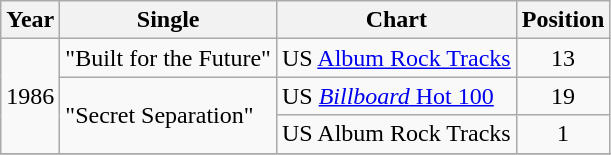<table class="wikitable">
<tr>
<th>Year</th>
<th>Single</th>
<th>Chart</th>
<th>Position</th>
</tr>
<tr>
<td rowspan="3">1986</td>
<td>"Built for the Future"</td>
<td>US <a href='#'>Album Rock Tracks</a></td>
<td align="center">13</td>
</tr>
<tr>
<td rowspan="2">"Secret Separation"</td>
<td>US <a href='#'><em>Billboard</em> Hot 100</a></td>
<td align="center">19</td>
</tr>
<tr>
<td>US Album Rock Tracks</td>
<td align="center">1</td>
</tr>
<tr>
</tr>
</table>
